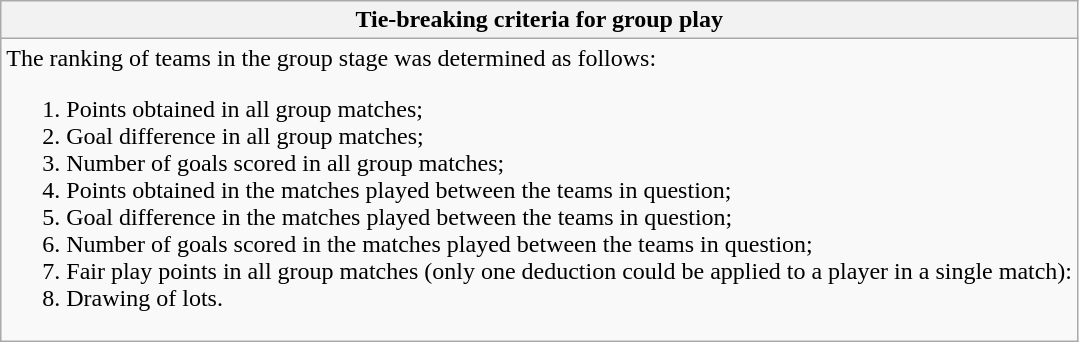<table class="wikitable collapsible collapsed">
<tr>
<th> Tie-breaking criteria for group play</th>
</tr>
<tr>
<td>The ranking of teams in the group stage was determined as follows:<br><ol><li>Points obtained in all group matches;</li><li>Goal difference in all group matches;</li><li>Number of goals scored in all group matches;</li><li>Points obtained in the matches played between the teams in question;</li><li>Goal difference in the matches played between the teams in question;</li><li>Number of goals scored in the matches played between the teams in question;</li><li>Fair play points in all group matches (only one deduction could be applied to a player in a single match): </li><li>Drawing of lots.</li></ol></td>
</tr>
</table>
